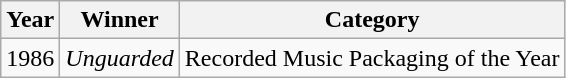<table class="wikitable">
<tr>
<th>Year</th>
<th>Winner</th>
<th>Category</th>
</tr>
<tr>
<td>1986</td>
<td><em>Unguarded</em></td>
<td>Recorded Music Packaging of the Year</td>
</tr>
</table>
